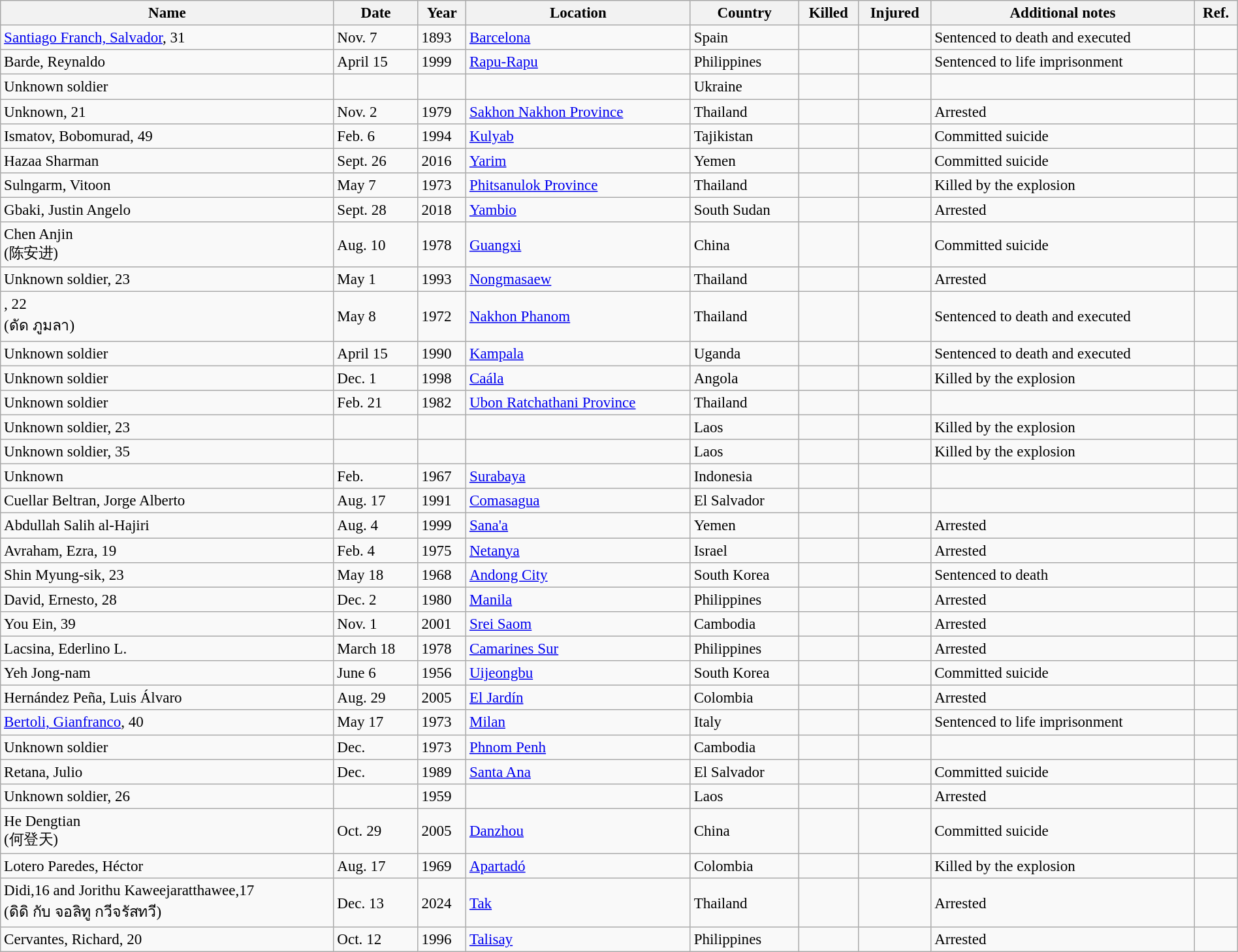<table class="wikitable sortable" style="width:100%; font-size:96%;">
<tr>
<th>Name</th>
<th>Date</th>
<th>Year</th>
<th>Location</th>
<th>Country</th>
<th>Killed</th>
<th>Injured</th>
<th>Additional notes</th>
<th class="unsortable">Ref.</th>
</tr>
<tr>
<td><a href='#'>Santiago Franch, Salvador</a>, 31</td>
<td> Nov. 7</td>
<td>1893</td>
<td><a href='#'>Barcelona</a></td>
<td>Spain</td>
<td></td>
<td></td>
<td>Sentenced to death and executed</td>
<td></td>
</tr>
<tr>
<td>Barde, Reynaldo</td>
<td> April 15</td>
<td>1999</td>
<td><a href='#'>Rapu-Rapu</a></td>
<td>Philippines</td>
<td></td>
<td></td>
<td>Sentenced to life imprisonment</td>
<td></td>
</tr>
<tr>
<td>Unknown soldier</td>
<td></td>
<td></td>
<td></td>
<td>Ukraine</td>
<td></td>
<td></td>
<td></td>
<td></td>
</tr>
<tr>
<td>Unknown, 21</td>
<td> Nov. 2</td>
<td>1979</td>
<td><a href='#'>Sakhon Nakhon Province</a></td>
<td>Thailand</td>
<td></td>
<td></td>
<td>Arrested</td>
<td></td>
</tr>
<tr>
<td>Ismatov, Bobomurad, 49</td>
<td> Feb. 6</td>
<td>1994</td>
<td><a href='#'>Kulyab</a></td>
<td>Tajikistan</td>
<td></td>
<td></td>
<td>Committed suicide</td>
<td></td>
</tr>
<tr>
<td>Hazaa Sharman</td>
<td> Sept. 26</td>
<td>2016</td>
<td><a href='#'>Yarim</a></td>
<td>Yemen</td>
<td></td>
<td></td>
<td>Committed suicide</td>
<td></td>
</tr>
<tr>
<td>Sulngarm, Vitoon</td>
<td> May 7</td>
<td>1973</td>
<td><a href='#'>Phitsanulok Province</a></td>
<td>Thailand</td>
<td></td>
<td></td>
<td>Killed by the explosion</td>
<td></td>
</tr>
<tr>
<td>Gbaki, Justin Angelo</td>
<td> Sept. 28</td>
<td>2018</td>
<td><a href='#'>Yambio</a></td>
<td>South Sudan</td>
<td></td>
<td></td>
<td>Arrested</td>
<td></td>
</tr>
<tr>
<td>Chen Anjin <br> (陈安进)</td>
<td> Aug. 10</td>
<td>1978</td>
<td><a href='#'>Guangxi</a></td>
<td>China</td>
<td></td>
<td></td>
<td>Committed suicide</td>
<td></td>
</tr>
<tr>
<td>Unknown soldier, 23</td>
<td> May 1</td>
<td>1993</td>
<td><a href='#'>Nongmasaew</a></td>
<td>Thailand</td>
<td></td>
<td></td>
<td>Arrested</td>
<td></td>
</tr>
<tr>
<td>, 22 <br> (ดัด ภูมลา)</td>
<td> May 8</td>
<td>1972</td>
<td><a href='#'>Nakhon Phanom</a></td>
<td>Thailand</td>
<td></td>
<td></td>
<td>Sentenced to death and executed</td>
<td><br></td>
</tr>
<tr>
<td>Unknown soldier</td>
<td> April 15</td>
<td>1990</td>
<td><a href='#'>Kampala</a></td>
<td>Uganda</td>
<td></td>
<td></td>
<td>Sentenced to death and executed</td>
<td></td>
</tr>
<tr>
<td>Unknown soldier</td>
<td> Dec. 1</td>
<td>1998</td>
<td><a href='#'>Caála</a></td>
<td>Angola</td>
<td></td>
<td></td>
<td>Killed by the explosion</td>
<td></td>
</tr>
<tr>
<td>Unknown soldier</td>
<td> Feb. 21</td>
<td>1982</td>
<td><a href='#'>Ubon Ratchathani Province</a></td>
<td>Thailand</td>
<td></td>
<td></td>
<td></td>
<td></td>
</tr>
<tr>
<td>Unknown soldier, 23</td>
<td></td>
<td></td>
<td></td>
<td>Laos</td>
<td></td>
<td></td>
<td>Killed by the explosion</td>
<td></td>
</tr>
<tr>
<td>Unknown soldier, 35</td>
<td></td>
<td></td>
<td></td>
<td>Laos</td>
<td></td>
<td></td>
<td>Killed by the explosion</td>
<td></td>
</tr>
<tr>
<td>Unknown</td>
<td> Feb.</td>
<td>1967</td>
<td><a href='#'>Surabaya</a></td>
<td>Indonesia</td>
<td></td>
<td></td>
<td></td>
<td></td>
</tr>
<tr>
<td>Cuellar Beltran, Jorge Alberto</td>
<td> Aug. 17</td>
<td>1991</td>
<td><a href='#'>Comasagua</a></td>
<td>El Salvador</td>
<td></td>
<td></td>
<td></td>
<td></td>
</tr>
<tr>
<td>Abdullah Salih al-Hajiri</td>
<td> Aug. 4</td>
<td>1999</td>
<td><a href='#'>Sana'a</a></td>
<td>Yemen</td>
<td></td>
<td></td>
<td>Arrested</td>
<td></td>
</tr>
<tr>
<td>Avraham, Ezra, 19</td>
<td> Feb. 4</td>
<td>1975</td>
<td><a href='#'>Netanya</a></td>
<td>Israel</td>
<td></td>
<td></td>
<td>Arrested</td>
<td></td>
</tr>
<tr>
<td>Shin Myung-sik, 23</td>
<td> May 18</td>
<td>1968</td>
<td><a href='#'>Andong City</a></td>
<td>South Korea</td>
<td></td>
<td></td>
<td>Sentenced to death</td>
<td></td>
</tr>
<tr>
<td>David, Ernesto, 28</td>
<td> Dec. 2</td>
<td>1980</td>
<td><a href='#'>Manila</a></td>
<td>Philippines</td>
<td></td>
<td></td>
<td>Arrested</td>
<td></td>
</tr>
<tr>
<td>You Ein, 39</td>
<td> Nov. 1</td>
<td>2001</td>
<td><a href='#'>Srei Saom</a></td>
<td>Cambodia</td>
<td></td>
<td></td>
<td>Arrested</td>
<td></td>
</tr>
<tr>
<td>Lacsina, Ederlino L.</td>
<td> March 18</td>
<td>1978</td>
<td><a href='#'>Camarines Sur</a></td>
<td>Philippines</td>
<td></td>
<td></td>
<td>Arrested</td>
<td></td>
</tr>
<tr>
<td>Yeh Jong-nam</td>
<td> June 6</td>
<td>1956</td>
<td><a href='#'>Uijeongbu</a></td>
<td>South Korea</td>
<td></td>
<td></td>
<td>Committed suicide</td>
<td></td>
</tr>
<tr>
<td>Hernández Peña, Luis Álvaro</td>
<td> Aug. 29</td>
<td>2005</td>
<td><a href='#'>El Jardín</a></td>
<td>Colombia</td>
<td></td>
<td></td>
<td>Arrested</td>
<td></td>
</tr>
<tr>
<td><a href='#'>Bertoli, Gianfranco</a>, 40</td>
<td> May 17</td>
<td>1973</td>
<td><a href='#'>Milan</a></td>
<td>Italy</td>
<td></td>
<td></td>
<td>Sentenced to life imprisonment</td>
<td></td>
</tr>
<tr>
<td>Unknown soldier</td>
<td> Dec.</td>
<td>1973</td>
<td><a href='#'>Phnom Penh</a></td>
<td>Cambodia</td>
<td></td>
<td></td>
<td></td>
<td></td>
</tr>
<tr>
<td>Retana, Julio</td>
<td> Dec.</td>
<td>1989</td>
<td><a href='#'>Santa Ana</a></td>
<td>El Salvador</td>
<td></td>
<td></td>
<td>Committed suicide</td>
<td></td>
</tr>
<tr>
<td>Unknown soldier, 26</td>
<td></td>
<td>1959</td>
<td></td>
<td>Laos</td>
<td></td>
<td></td>
<td>Arrested</td>
<td></td>
</tr>
<tr>
<td>He Dengtian <br> (何登天)</td>
<td> Oct. 29</td>
<td>2005</td>
<td><a href='#'>Danzhou</a></td>
<td>China</td>
<td></td>
<td></td>
<td>Committed suicide</td>
<td></td>
</tr>
<tr>
<td>Lotero Paredes, Héctor</td>
<td> Aug. 17</td>
<td>1969</td>
<td><a href='#'>Apartadó</a></td>
<td>Colombia</td>
<td></td>
<td></td>
<td>Killed by the explosion</td>
<td></td>
</tr>
<tr>
<td>Didi,16 and Jorithu Kaweejaratthawee,17 <br>(ดิดิ กับ จอลิทู กวีจรัสทวี)</td>
<td> Dec. 13</td>
<td>2024</td>
<td><a href='#'>Tak</a></td>
<td>Thailand</td>
<td></td>
<td></td>
<td>Arrested</td>
<td></td>
</tr>
<tr>
<td>Cervantes, Richard, 20</td>
<td> Oct. 12</td>
<td>1996</td>
<td><a href='#'>Talisay</a></td>
<td>Philippines</td>
<td></td>
<td></td>
<td>Arrested</td>
<td></td>
</tr>
</table>
